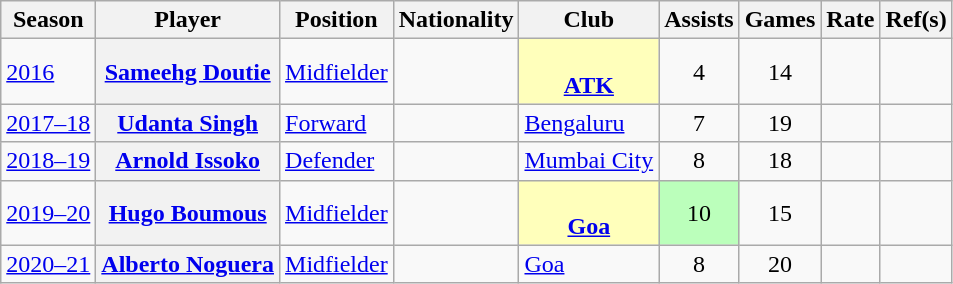<table class="wikitable sortable plainrowheaders">
<tr>
<th scope="col">Season</th>
<th scope="col">Player</th>
<th scope="col">Position</th>
<th scope="col">Nationality</th>
<th scope="col">Club</th>
<th scope="col">Assists</th>
<th scope="col">Games</th>
<th scope="col">Rate</th>
<th scope="col">Ref(s)</th>
</tr>
<tr>
<td><a href='#'>2016</a></td>
<th scope="row"><a href='#'>Sameehg Doutie</a></th>
<td><a href='#'>Midfielder</a></td>
<td></td>
<th scope="row" style="background:#ffb"><br><a href='#'>ATK</a></th>
<td style="text-align:center">4</td>
<td style="text-align:center">14</td>
<td style="text-align:center"></td>
<td style="text-align:center"></td>
</tr>
<tr>
<td><a href='#'>2017–18</a></td>
<th scope="row"><a href='#'>Udanta Singh</a></th>
<td><a href='#'>Forward</a></td>
<td></td>
<td><a href='#'>Bengaluru</a></td>
<td style="text-align:center">7</td>
<td style="text-align:center">19</td>
<td style="text-align:center"></td>
<td style="text-align:center"></td>
</tr>
<tr>
<td><a href='#'>2018–19</a></td>
<th scope="row"><a href='#'>Arnold Issoko</a></th>
<td><a href='#'>Defender</a></td>
<td></td>
<td><a href='#'>Mumbai City</a></td>
<td style="text-align:center">8</td>
<td style="text-align:center">18</td>
<td style="text-align:center"></td>
<td style="text-align:center"></td>
</tr>
<tr>
<td><a href='#'>2019–20</a></td>
<th scope="row"><a href='#'>Hugo Boumous</a></th>
<td><a href='#'>Midfielder</a></td>
<td></td>
<th scope="row" style="background:#ffb"><br><a href='#'>Goa</a></th>
<td style="text-align:center; background:#bbffbb">10</td>
<td style="text-align:center">15</td>
<td style="text-align:center"></td>
<td style="text-align:center"></td>
</tr>
<tr>
<td><a href='#'>2020–21</a></td>
<th scope="row"><a href='#'>Alberto Noguera</a></th>
<td><a href='#'>Midfielder</a></td>
<td></td>
<td><a href='#'>Goa</a></td>
<td style="text-align:center">8</td>
<td style="text-align:center">20</td>
<td style="text-align:center"></td>
<td style="text-align:center"></td>
</tr>
</table>
